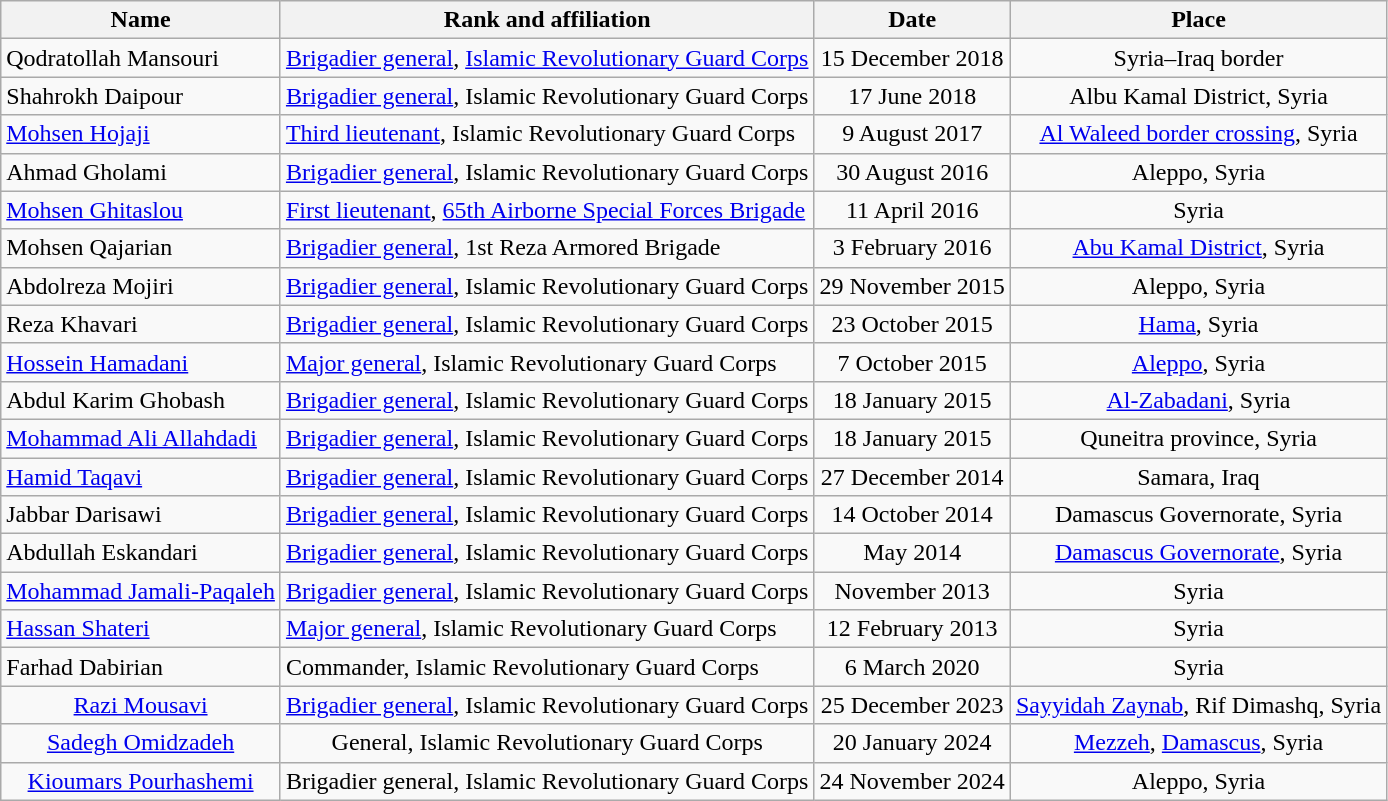<table class="wikitable" style="text-align:center;">
<tr>
<th>Name</th>
<th>Rank and affiliation</th>
<th>Date</th>
<th>Place</th>
</tr>
<tr>
<td align="left">Qodratollah Mansouri</td>
<td align="left"><a href='#'>Brigadier general</a>, <a href='#'>Islamic Revolutionary Guard Corps</a></td>
<td>15 December 2018</td>
<td>Syria–Iraq border</td>
</tr>
<tr>
<td align="left">Shahrokh Daipour</td>
<td align="left"><a href='#'>Brigadier general</a>, Islamic Revolutionary Guard Corps</td>
<td>17 June 2018</td>
<td>Albu Kamal District, Syria</td>
</tr>
<tr>
<td align="left"><a href='#'>Mohsen Hojaji</a></td>
<td align="left"><a href='#'>Third lieutenant</a>, Islamic Revolutionary Guard Corps</td>
<td>9 August 2017</td>
<td><a href='#'>Al Waleed border crossing</a>, Syria</td>
</tr>
<tr>
<td align="left">Ahmad Gholami</td>
<td align="left"><a href='#'>Brigadier general</a>, Islamic Revolutionary Guard Corps</td>
<td>30 August 2016</td>
<td>Aleppo, Syria</td>
</tr>
<tr>
<td align="left"><a href='#'>Mohsen Ghitaslou</a></td>
<td align="left"><a href='#'>First lieutenant</a>, <a href='#'>65th Airborne Special Forces Brigade</a></td>
<td>11 April 2016</td>
<td>Syria</td>
</tr>
<tr>
<td align="left">Mohsen Qajarian</td>
<td align="left"><a href='#'>Brigadier general</a>, 1st Reza Armored Brigade</td>
<td>3 February 2016</td>
<td><a href='#'>Abu Kamal District</a>, Syria</td>
</tr>
<tr>
<td align="left">Abdolreza Mojiri</td>
<td align="left"><a href='#'>Brigadier general</a>, Islamic Revolutionary Guard Corps</td>
<td>29 November 2015</td>
<td>Aleppo, Syria</td>
</tr>
<tr>
<td align="left">Reza Khavari</td>
<td align="left"><a href='#'>Brigadier general</a>, Islamic Revolutionary Guard Corps</td>
<td>23 October 2015</td>
<td><a href='#'>Hama</a>, Syria</td>
</tr>
<tr>
<td align="left"><a href='#'>Hossein Hamadani</a></td>
<td align="left"><a href='#'>Major general</a>, Islamic Revolutionary Guard Corps</td>
<td>7 October 2015</td>
<td><a href='#'>Aleppo</a>, Syria</td>
</tr>
<tr>
<td align="left">Abdul Karim Ghobash</td>
<td align="left"><a href='#'>Brigadier general</a>, Islamic Revolutionary Guard Corps</td>
<td>18 January 2015</td>
<td><a href='#'>Al-Zabadani</a>, Syria</td>
</tr>
<tr>
<td align="left"><a href='#'>Mohammad Ali Allahdadi</a></td>
<td align="left"><a href='#'>Brigadier general</a>, Islamic Revolutionary Guard Corps</td>
<td>18 January 2015</td>
<td>Quneitra province, Syria</td>
</tr>
<tr>
<td align="left"><a href='#'>Hamid Taqavi</a></td>
<td align="left"><a href='#'>Brigadier general</a>, Islamic Revolutionary Guard Corps</td>
<td>27 December 2014</td>
<td>Samara, Iraq</td>
</tr>
<tr>
<td align="left">Jabbar Darisawi</td>
<td align="left"><a href='#'>Brigadier general</a>, Islamic Revolutionary Guard Corps</td>
<td>14 October 2014</td>
<td>Damascus Governorate, Syria</td>
</tr>
<tr>
<td align="left">Abdullah Eskandari</td>
<td align="left"><a href='#'>Brigadier general</a>, Islamic Revolutionary Guard Corps</td>
<td>May 2014</td>
<td><a href='#'>Damascus Governorate</a>, Syria</td>
</tr>
<tr>
<td align="left"><a href='#'>Mohammad Jamali-Paqaleh</a></td>
<td align="left"><a href='#'>Brigadier general</a>, Islamic Revolutionary Guard Corps</td>
<td>November 2013</td>
<td>Syria</td>
</tr>
<tr>
<td align="left"><a href='#'>Hassan Shateri</a></td>
<td align="left"><a href='#'>Major general</a>, Islamic Revolutionary Guard Corps</td>
<td>12 February 2013</td>
<td>Syria</td>
</tr>
<tr>
<td align="left">Farhad Dabirian</td>
<td align="left">Commander, Islamic Revolutionary Guard Corps</td>
<td>6 March 2020</td>
<td>Syria </td>
</tr>
<tr>
<td><a href='#'>Razi Mousavi</a></td>
<td><a href='#'>Brigadier general</a>, Islamic Revolutionary Guard Corps</td>
<td>25 December 2023</td>
<td><a href='#'>Sayyidah Zaynab</a>, Rif Dimashq, Syria</td>
</tr>
<tr>
<td><a href='#'>Sadegh Omidzadeh</a></td>
<td>General, Islamic Revolutionary Guard Corps</td>
<td>20 January 2024</td>
<td><a href='#'>Mezzeh</a>, <a href='#'>Damascus</a>, Syria</td>
</tr>
<tr>
<td><a href='#'>Kioumars Pourhashemi</a></td>
<td>Brigadier general, Islamic Revolutionary Guard Corps</td>
<td>24 November 2024</td>
<td>Aleppo, Syria</td>
</tr>
</table>
